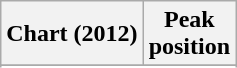<table class="wikitable sortable">
<tr>
<th align="left">Chart (2012)</th>
<th align="center">Peak<br>position</th>
</tr>
<tr>
</tr>
<tr>
</tr>
<tr>
</tr>
</table>
